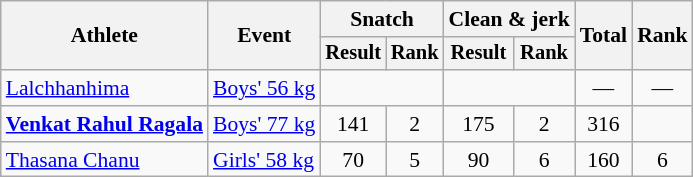<table class="wikitable" style="font-size:90%">
<tr>
<th rowspan="2">Athlete</th>
<th rowspan="2">Event</th>
<th colspan="2">Snatch</th>
<th colspan="2">Clean & jerk</th>
<th rowspan="2">Total</th>
<th rowspan="2">Rank</th>
</tr>
<tr style="font-size:95%">
<th>Result</th>
<th>Rank</th>
<th>Result</th>
<th>Rank</th>
</tr>
<tr align=center>
<td align=left><a href='#'>Lalchhanhima</a></td>
<td align=left><a href='#'>Boys' 56 kg</a></td>
<td style="text-align:center" colspan=2></td>
<td style="text-align:center" colspan=2></td>
<td>―</td>
<td>―</td>
</tr>
<tr align=center>
<td align=left><strong><a href='#'>Venkat Rahul Ragala</a></strong></td>
<td align=left><a href='#'>Boys' 77 kg</a></td>
<td>141</td>
<td>2</td>
<td>175</td>
<td>2</td>
<td>316</td>
<td></td>
</tr>
<tr align=center>
<td align=left><a href='#'>Thasana Chanu</a></td>
<td align=left><a href='#'>Girls' 58 kg</a></td>
<td>70</td>
<td>5</td>
<td>90</td>
<td>6</td>
<td>160</td>
<td>6</td>
</tr>
</table>
